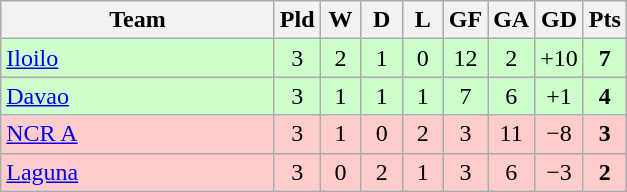<table class="wikitable" style="text-align: center;">
<tr>
<th width=175>Team</th>
<th width=20>Pld</th>
<th width=20>W</th>
<th width=20>D</th>
<th width=20>L</th>
<th width=20>GF</th>
<th width=20>GA</th>
<th width=20>GD</th>
<th width=20>Pts</th>
</tr>
<tr bgcolor=#ccffcc>
<td style="text-align:left;"><a href='#'>Iloilo</a></td>
<td>3</td>
<td>2</td>
<td>1</td>
<td>0</td>
<td>12</td>
<td>2</td>
<td>+10</td>
<td><strong>7</strong></td>
</tr>
<tr bgcolor=#ccffcc>
<td style="text-align:left;"><a href='#'>Davao</a></td>
<td>3</td>
<td>1</td>
<td>1</td>
<td>1</td>
<td>7</td>
<td>6</td>
<td>+1</td>
<td><strong>4</strong></td>
</tr>
<tr style="background:#FFCCCC;">
<td style="text-align:left;"><a href='#'>NCR A</a></td>
<td>3</td>
<td>1</td>
<td>0</td>
<td>2</td>
<td>3</td>
<td>11</td>
<td>−8</td>
<td><strong>3</strong></td>
</tr>
<tr style="background:#FFCCCC;">
<td style="text-align:left;"><a href='#'>Laguna</a></td>
<td>3</td>
<td>0</td>
<td>2</td>
<td>1</td>
<td>3</td>
<td>6</td>
<td>−3</td>
<td><strong>2</strong></td>
</tr>
</table>
